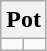<table class="wikitable">
<tr>
<th colspan=2>Pot</th>
</tr>
<tr>
<td valign=top></td>
<td valign=top></td>
</tr>
</table>
